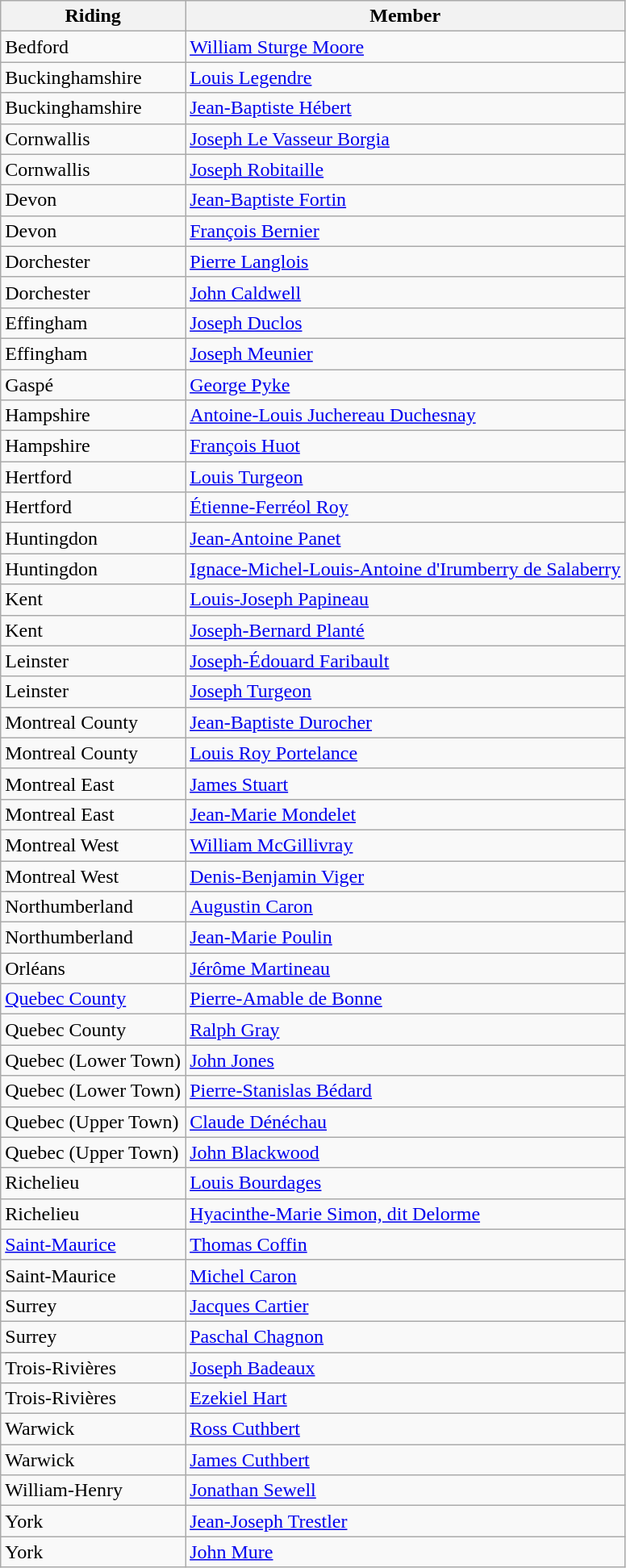<table class="wikitable">
<tr>
<th>Riding</th>
<th>Member</th>
</tr>
<tr>
<td>Bedford</td>
<td><a href='#'>William Sturge Moore</a></td>
</tr>
<tr>
<td>Buckinghamshire</td>
<td><a href='#'>Louis Legendre</a></td>
</tr>
<tr>
<td>Buckinghamshire</td>
<td><a href='#'>Jean-Baptiste Hébert</a></td>
</tr>
<tr>
<td>Cornwallis</td>
<td><a href='#'>Joseph Le Vasseur Borgia</a></td>
</tr>
<tr>
<td>Cornwallis</td>
<td><a href='#'>Joseph Robitaille</a></td>
</tr>
<tr>
<td>Devon</td>
<td><a href='#'>Jean-Baptiste Fortin</a></td>
</tr>
<tr>
<td>Devon</td>
<td><a href='#'>François Bernier</a></td>
</tr>
<tr>
<td>Dorchester</td>
<td><a href='#'>Pierre Langlois</a></td>
</tr>
<tr>
<td>Dorchester</td>
<td><a href='#'>John Caldwell</a></td>
</tr>
<tr>
<td>Effingham</td>
<td><a href='#'>Joseph Duclos</a></td>
</tr>
<tr>
<td>Effingham</td>
<td><a href='#'>Joseph Meunier</a></td>
</tr>
<tr>
<td>Gaspé</td>
<td><a href='#'>George Pyke</a></td>
</tr>
<tr>
<td>Hampshire</td>
<td><a href='#'>Antoine-Louis Juchereau Duchesnay</a></td>
</tr>
<tr>
<td>Hampshire</td>
<td><a href='#'>François Huot</a></td>
</tr>
<tr>
<td>Hertford</td>
<td><a href='#'>Louis Turgeon</a></td>
</tr>
<tr>
<td>Hertford</td>
<td><a href='#'>Étienne-Ferréol Roy</a></td>
</tr>
<tr>
<td>Huntingdon</td>
<td><a href='#'>Jean-Antoine Panet</a></td>
</tr>
<tr>
<td>Huntingdon</td>
<td><a href='#'>Ignace-Michel-Louis-Antoine d'Irumberry de Salaberry</a></td>
</tr>
<tr>
<td>Kent</td>
<td><a href='#'>Louis-Joseph Papineau</a></td>
</tr>
<tr>
<td>Kent</td>
<td><a href='#'>Joseph-Bernard Planté</a></td>
</tr>
<tr>
<td>Leinster</td>
<td><a href='#'>Joseph-Édouard Faribault</a></td>
</tr>
<tr>
<td>Leinster</td>
<td><a href='#'>Joseph Turgeon</a></td>
</tr>
<tr>
<td>Montreal County</td>
<td><a href='#'>Jean-Baptiste Durocher</a></td>
</tr>
<tr>
<td>Montreal County</td>
<td><a href='#'>Louis Roy Portelance</a></td>
</tr>
<tr>
<td>Montreal East</td>
<td><a href='#'>James Stuart</a></td>
</tr>
<tr>
<td>Montreal East</td>
<td><a href='#'>Jean-Marie Mondelet</a></td>
</tr>
<tr>
<td>Montreal West</td>
<td><a href='#'>William McGillivray</a></td>
</tr>
<tr>
<td>Montreal West</td>
<td><a href='#'>Denis-Benjamin Viger</a></td>
</tr>
<tr>
<td>Northumberland</td>
<td><a href='#'>Augustin Caron</a></td>
</tr>
<tr>
<td>Northumberland</td>
<td><a href='#'>Jean-Marie Poulin</a></td>
</tr>
<tr>
<td>Orléans</td>
<td><a href='#'>Jérôme Martineau</a></td>
</tr>
<tr>
<td><a href='#'>Quebec County</a></td>
<td><a href='#'>Pierre-Amable de Bonne</a></td>
</tr>
<tr>
<td>Quebec County</td>
<td><a href='#'>Ralph Gray</a></td>
</tr>
<tr>
<td>Quebec (Lower Town)</td>
<td><a href='#'>John Jones</a></td>
</tr>
<tr>
<td>Quebec (Lower Town)</td>
<td><a href='#'>Pierre-Stanislas Bédard</a></td>
</tr>
<tr>
<td>Quebec (Upper Town)</td>
<td><a href='#'>Claude Dénéchau</a></td>
</tr>
<tr>
<td>Quebec (Upper Town)</td>
<td><a href='#'>John Blackwood</a></td>
</tr>
<tr>
<td>Richelieu</td>
<td><a href='#'>Louis Bourdages</a></td>
</tr>
<tr>
<td>Richelieu</td>
<td><a href='#'>Hyacinthe-Marie Simon, dit Delorme</a></td>
</tr>
<tr>
<td><a href='#'>Saint-Maurice</a></td>
<td><a href='#'>Thomas Coffin</a></td>
</tr>
<tr>
<td>Saint-Maurice</td>
<td><a href='#'>Michel Caron</a></td>
</tr>
<tr>
<td>Surrey</td>
<td><a href='#'>Jacques Cartier</a></td>
</tr>
<tr>
<td>Surrey</td>
<td><a href='#'>Paschal Chagnon</a></td>
</tr>
<tr>
<td>Trois-Rivières</td>
<td><a href='#'>Joseph Badeaux</a></td>
</tr>
<tr>
<td>Trois-Rivières</td>
<td><a href='#'>Ezekiel Hart</a></td>
</tr>
<tr>
<td>Warwick</td>
<td><a href='#'>Ross Cuthbert</a></td>
</tr>
<tr>
<td>Warwick</td>
<td><a href='#'>James Cuthbert</a></td>
</tr>
<tr>
<td>William-Henry</td>
<td><a href='#'>Jonathan Sewell</a></td>
</tr>
<tr>
<td>York</td>
<td><a href='#'>Jean-Joseph Trestler</a></td>
</tr>
<tr>
<td>York</td>
<td><a href='#'>John Mure</a></td>
</tr>
</table>
